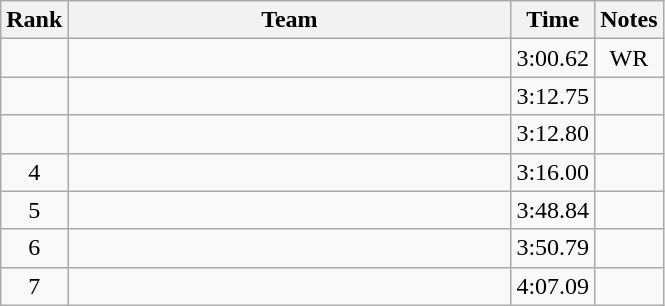<table class="wikitable" style="text-align:center">
<tr>
<th>Rank</th>
<th Style="width:18em">Team</th>
<th>Time</th>
<th>Notes</th>
</tr>
<tr>
<td></td>
<td style="text-align:left"></td>
<td>3:00.62</td>
<td>WR</td>
</tr>
<tr>
<td></td>
<td style="text-align:left"></td>
<td>3:12.75</td>
<td></td>
</tr>
<tr>
<td></td>
<td style="text-align:left"></td>
<td>3:12.80</td>
<td></td>
</tr>
<tr>
<td>4</td>
<td style="text-align:left"></td>
<td>3:16.00</td>
<td></td>
</tr>
<tr>
<td>5</td>
<td style="text-align:left"></td>
<td>3:48.84</td>
<td></td>
</tr>
<tr>
<td>6</td>
<td style="text-align:left"></td>
<td>3:50.79</td>
<td></td>
</tr>
<tr>
<td>7</td>
<td style="text-align:left"></td>
<td>4:07.09</td>
<td></td>
</tr>
</table>
